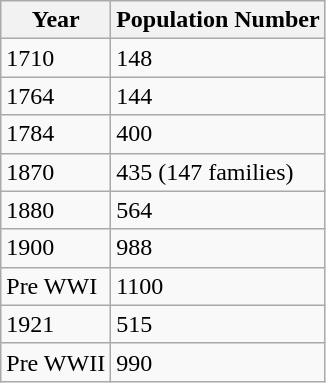<table class="wikitable">
<tr>
<th>Year</th>
<th>Population Number</th>
</tr>
<tr>
<td>1710</td>
<td>148</td>
</tr>
<tr>
<td>1764</td>
<td>144</td>
</tr>
<tr>
<td>1784</td>
<td>400</td>
</tr>
<tr>
<td>1870</td>
<td>435 (147 families)</td>
</tr>
<tr>
<td>1880</td>
<td>564</td>
</tr>
<tr>
<td>1900</td>
<td>988</td>
</tr>
<tr>
<td>Pre WWI</td>
<td>1100</td>
</tr>
<tr>
<td>1921</td>
<td>515</td>
</tr>
<tr>
<td>Pre WWII</td>
<td>990</td>
</tr>
</table>
